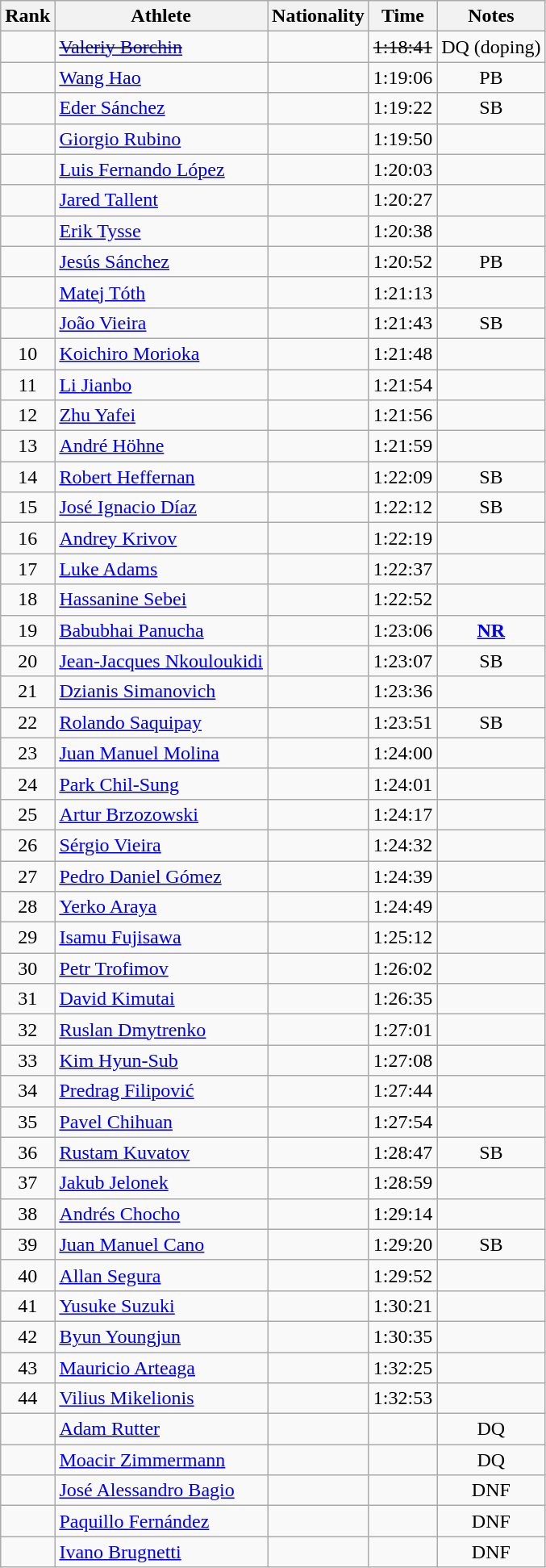<table class="wikitable sortable" style="text-align:center">
<tr>
<th>Rank</th>
<th>Athlete</th>
<th>Nationality</th>
<th>Time</th>
<th>Notes</th>
</tr>
<tr>
<td><del></del></td>
<td align=left><del><a href='#'>Valeriy Borchin</a></del></td>
<td align=left><del></del></td>
<td><del>1:18:41</del></td>
<td>DQ (doping)</td>
</tr>
<tr>
<td></td>
<td align=left><a href='#'>Wang Hao</a></td>
<td align=left></td>
<td>1:19:06</td>
<td>PB</td>
</tr>
<tr>
<td></td>
<td align=left><a href='#'>Eder Sánchez</a></td>
<td align=left></td>
<td>1:19:22</td>
<td>SB</td>
</tr>
<tr>
<td></td>
<td align=left><a href='#'>Giorgio Rubino</a></td>
<td align=left></td>
<td>1:19:50</td>
<td></td>
</tr>
<tr>
<td></td>
<td align=left><a href='#'>Luis Fernando López</a></td>
<td align=left></td>
<td>1:20:03</td>
<td><strong></strong></td>
</tr>
<tr>
<td></td>
<td align=left><a href='#'>Jared Tallent</a></td>
<td align=left></td>
<td>1:20:27</td>
<td></td>
</tr>
<tr>
<td></td>
<td align=left><a href='#'>Erik Tysse</a></td>
<td align=left></td>
<td>1:20:38</td>
<td></td>
</tr>
<tr>
<td></td>
<td align=left><a href='#'>Jesús Sánchez</a></td>
<td align=left></td>
<td>1:20:52</td>
<td>PB</td>
</tr>
<tr>
<td></td>
<td align=left><a href='#'>Matej Tóth</a></td>
<td align=left></td>
<td>1:21:13</td>
<td></td>
</tr>
<tr>
<td></td>
<td align=left><a href='#'>João Vieira</a></td>
<td align=left></td>
<td>1:21:43</td>
<td>SB</td>
</tr>
<tr>
<td>10</td>
<td align=left><a href='#'>Koichiro Morioka</a></td>
<td align=left></td>
<td>1:21:48</td>
<td></td>
</tr>
<tr>
<td>11</td>
<td align=left><a href='#'>Li Jianbo</a></td>
<td align=left></td>
<td>1:21:54</td>
<td></td>
</tr>
<tr>
<td>12</td>
<td align=left><a href='#'>Zhu Yafei</a></td>
<td align=left></td>
<td>1:21:56</td>
<td></td>
</tr>
<tr>
<td>13</td>
<td align=left><a href='#'>André Höhne</a></td>
<td align=left></td>
<td>1:21:59</td>
<td></td>
</tr>
<tr>
<td>14</td>
<td align=left><a href='#'>Robert Heffernan</a></td>
<td align=left></td>
<td>1:22:09</td>
<td>SB</td>
</tr>
<tr>
<td>15</td>
<td align=left><a href='#'>José Ignacio Díaz</a></td>
<td align=left></td>
<td>1:22:12</td>
<td>SB</td>
</tr>
<tr>
<td>16</td>
<td align=left><a href='#'>Andrey Krivov</a></td>
<td align=left></td>
<td>1:22:19</td>
<td></td>
</tr>
<tr>
<td>17</td>
<td align=left><a href='#'>Luke Adams</a></td>
<td align=left></td>
<td>1:22:37</td>
<td></td>
</tr>
<tr>
<td>18</td>
<td align=left><a href='#'>Hassanine Sebei</a></td>
<td align=left></td>
<td>1:22:52</td>
<td></td>
</tr>
<tr>
<td>19</td>
<td align=left><a href='#'>Babubhai Panucha</a></td>
<td align=left></td>
<td>1:23:06</td>
<td><strong><a href='#'>NR</a></strong></td>
</tr>
<tr>
<td>20</td>
<td align=left><a href='#'>Jean-Jacques Nkouloukidi</a></td>
<td align=left></td>
<td>1:23:07</td>
<td>SB</td>
</tr>
<tr>
<td>21</td>
<td align=left><a href='#'>Dzianis Simanovich</a></td>
<td align=left></td>
<td>1:23:36</td>
<td></td>
</tr>
<tr>
<td>22</td>
<td align=left><a href='#'>Rolando Saquipay</a></td>
<td align=left></td>
<td>1:23:51</td>
<td>SB</td>
</tr>
<tr>
<td>23</td>
<td align=left><a href='#'>Juan Manuel Molina</a></td>
<td align=left></td>
<td>1:24:00</td>
<td></td>
</tr>
<tr>
<td>24</td>
<td align=left><a href='#'>Park Chil-Sung</a></td>
<td align=left></td>
<td>1:24:01</td>
<td></td>
</tr>
<tr>
<td>25</td>
<td align=left><a href='#'>Artur Brzozowski</a></td>
<td align=left></td>
<td>1:24:17</td>
<td></td>
</tr>
<tr>
<td>26</td>
<td align=left><a href='#'>Sérgio Vieira</a></td>
<td align=left></td>
<td>1:24:32</td>
<td></td>
</tr>
<tr>
<td>27</td>
<td align=left><a href='#'>Pedro Daniel Gómez</a></td>
<td align=left></td>
<td>1:24:39</td>
<td></td>
</tr>
<tr>
<td>28</td>
<td align=left><a href='#'>Yerko Araya</a></td>
<td align=left></td>
<td>1:24:49</td>
<td></td>
</tr>
<tr>
<td>29</td>
<td align=left><a href='#'>Isamu Fujisawa</a></td>
<td align=left></td>
<td>1:25:12</td>
<td></td>
</tr>
<tr>
<td>30</td>
<td align=left><a href='#'>Petr Trofimov</a></td>
<td align=left></td>
<td>1:26:02</td>
<td></td>
</tr>
<tr>
<td>31</td>
<td align=left><a href='#'>David Kimutai</a></td>
<td align=left></td>
<td>1:26:35</td>
<td></td>
</tr>
<tr>
<td>32</td>
<td align=left><a href='#'>Ruslan Dmytrenko</a></td>
<td align=left></td>
<td>1:27:01</td>
<td></td>
</tr>
<tr>
<td>33</td>
<td align=left><a href='#'>Kim Hyun-Sub</a></td>
<td align=left></td>
<td>1:27:08</td>
<td></td>
</tr>
<tr>
<td>34</td>
<td align=left><a href='#'>Predrag Filipović</a></td>
<td align=left></td>
<td>1:27:44</td>
<td></td>
</tr>
<tr>
<td>35</td>
<td align=left><a href='#'>Pavel Chihuan</a></td>
<td align=left></td>
<td>1:27:54</td>
<td></td>
</tr>
<tr>
<td>36</td>
<td align=left><a href='#'>Rustam Kuvatov</a></td>
<td align=left></td>
<td>1:28:47</td>
<td>SB</td>
</tr>
<tr>
<td>37</td>
<td align=left><a href='#'>Jakub Jelonek</a></td>
<td align=left></td>
<td>1:28:59</td>
<td></td>
</tr>
<tr>
<td>38</td>
<td align=left><a href='#'>Andrés Chocho</a></td>
<td align=left></td>
<td>1:29:14</td>
<td></td>
</tr>
<tr>
<td>39</td>
<td align=left><a href='#'>Juan Manuel Cano</a></td>
<td align=left></td>
<td>1:29:20</td>
<td>SB</td>
</tr>
<tr>
<td>40</td>
<td align=left><a href='#'>Allan Segura</a></td>
<td align=left></td>
<td>1:29:52</td>
<td></td>
</tr>
<tr>
<td>41</td>
<td align=left><a href='#'>Yusuke Suzuki</a></td>
<td align=left></td>
<td>1:30:21</td>
<td></td>
</tr>
<tr>
<td>42</td>
<td align=left><a href='#'>Byun Youngjun</a></td>
<td align=left></td>
<td>1:30:35</td>
<td></td>
</tr>
<tr>
<td>43</td>
<td align=left><a href='#'>Mauricio Arteaga</a></td>
<td align=left></td>
<td>1:32:25</td>
<td></td>
</tr>
<tr>
<td>44</td>
<td align=left><a href='#'>Vilius Mikelionis</a></td>
<td align=left></td>
<td>1:32:53</td>
<td></td>
</tr>
<tr>
<td></td>
<td align=left><a href='#'>Adam Rutter</a></td>
<td align=left></td>
<td></td>
<td>DQ</td>
</tr>
<tr>
<td></td>
<td align=left><a href='#'>Moacir Zimmermann</a></td>
<td align=left></td>
<td></td>
<td>DQ</td>
</tr>
<tr>
<td></td>
<td align=left><a href='#'>José Alessandro Bagio</a></td>
<td align=left></td>
<td></td>
<td>DNF</td>
</tr>
<tr>
<td></td>
<td align=left><a href='#'>Paquillo Fernández</a></td>
<td align=left></td>
<td></td>
<td>DNF</td>
</tr>
<tr>
<td></td>
<td align=left><a href='#'>Ivano Brugnetti</a></td>
<td align=left></td>
<td></td>
<td>DNF</td>
</tr>
</table>
